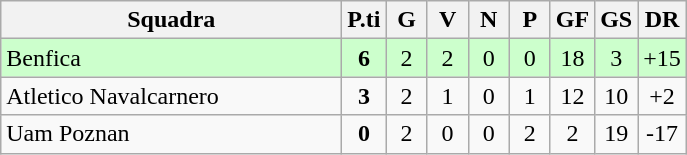<table class="wikitable" style="text-align: center;">
<tr>
<th width="220">Squadra</th>
<th width="20">P.ti</th>
<th width="20">G</th>
<th width="20">V</th>
<th width="20">N</th>
<th width="20">P</th>
<th width="20">GF</th>
<th width="20">GS</th>
<th width="20">DR</th>
</tr>
<tr bgcolor=#ccffcc>
<td align="left"> Benfica</td>
<td><strong>6</strong></td>
<td>2</td>
<td>2</td>
<td>0</td>
<td>0</td>
<td>18</td>
<td>3</td>
<td>+15</td>
</tr>
<tr>
<td align="left"> Atletico Navalcarnero</td>
<td><strong>3</strong></td>
<td>2</td>
<td>1</td>
<td>0</td>
<td>1</td>
<td>12</td>
<td>10</td>
<td>+2</td>
</tr>
<tr>
<td align="left"> Uam Poznan</td>
<td><strong>0</strong></td>
<td>2</td>
<td>0</td>
<td>0</td>
<td>2</td>
<td>2</td>
<td>19</td>
<td>-17</td>
</tr>
</table>
